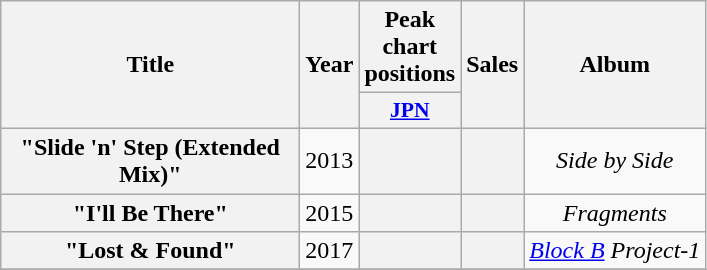<table class="wikitable plainrowheaders" style="text-align:center;">
<tr>
<th scope="col" rowspan="2" style="width:12em;">Title</th>
<th scope="col" rowspan="2">Year</th>
<th scope="col" colspan="1">Peak chart positions</th>
<th scope="col" rowspan="2">Sales</th>
<th scope="col" rowspan="2">Album</th>
</tr>
<tr>
<th scope="col" style="width:3em;font-size:90%;"><a href='#'>JPN</a></th>
</tr>
<tr>
<th scope="row">"Slide 'n' Step (Extended Mix)"<br></th>
<td>2013</td>
<th scope="row"></th>
<th scope="row"></th>
<td><em>Side by Side</em></td>
</tr>
<tr>
<th scope="row">"I'll Be There"<br></th>
<td>2015</td>
<th scope="row"></th>
<th scope="row"></th>
<td><em>Fragments</em></td>
</tr>
<tr>
<th scope="row">"Lost & Found"<br></th>
<td>2017</td>
<th scope="row"></th>
<th scope="row"></th>
<td><em><a href='#'>Block B</a> Project-1</em></td>
</tr>
<tr>
</tr>
</table>
